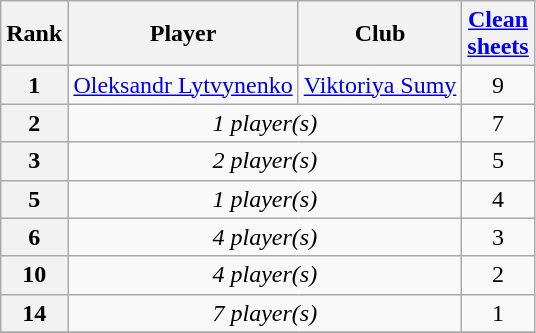<table class="wikitable" style="text-align:center">
<tr>
<th>Rank</th>
<th>Player</th>
<th>Club</th>
<th><a href='#'>Clean<br>sheets</a></th>
</tr>
<tr>
<th rowspan=1>1</th>
<td align="left"><a href='#'>Oleksandr Lytvynenko</a></td>
<td align="left"><a href='#'>Viktoriya Sumy</a></td>
<td rowspan=1>9</td>
</tr>
<tr>
<th align=center>2</th>
<td colspan=2 align=center><em>1 player(s)</em></td>
<td align=center>7</td>
</tr>
<tr>
<th align=center>3</th>
<td colspan=2 align=center><em>2 player(s)</em></td>
<td align=center>5</td>
</tr>
<tr>
<th align=center>5</th>
<td colspan=2 align=center><em>1 player(s)</em></td>
<td align=center>4</td>
</tr>
<tr>
<th align=center>6</th>
<td colspan=2 align=center><em>4 player(s)</em></td>
<td align=center>3</td>
</tr>
<tr>
<th align=center>10</th>
<td colspan=2 align=center><em>4 player(s)</em></td>
<td align=center>2</td>
</tr>
<tr>
<th align=center>14</th>
<td colspan=2 align=center><em>7 player(s)</em></td>
<td align=center>1</td>
</tr>
<tr>
</tr>
</table>
